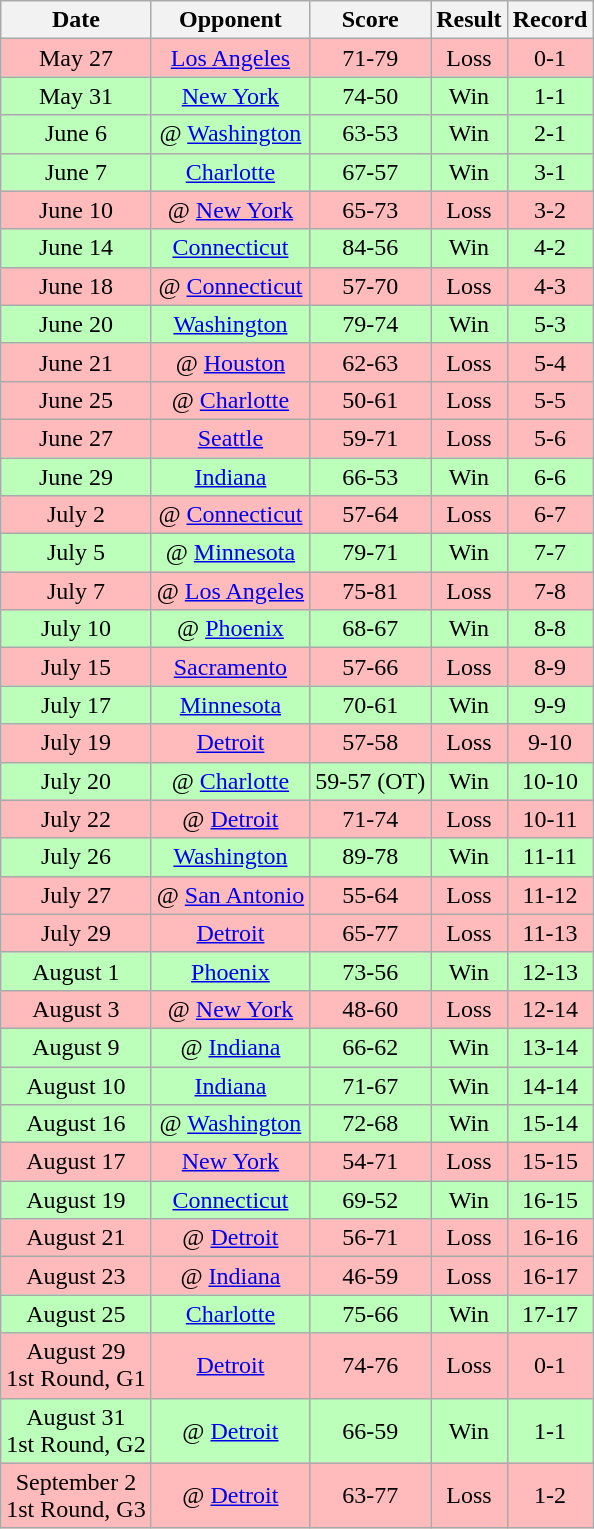<table class="wikitable">
<tr>
<th>Date</th>
<th>Opponent</th>
<th>Score</th>
<th>Result</th>
<th>Record</th>
</tr>
<tr align="center" bgcolor="ffbbbb">
<td>May 27</td>
<td><a href='#'>Los Angeles</a></td>
<td>71-79</td>
<td>Loss</td>
<td>0-1</td>
</tr>
<tr align="center" bgcolor="bbffbb">
<td>May 31</td>
<td><a href='#'>New York</a></td>
<td>74-50</td>
<td>Win</td>
<td>1-1</td>
</tr>
<tr align="center" bgcolor="bbffbb">
<td>June 6</td>
<td>@ <a href='#'>Washington</a></td>
<td>63-53</td>
<td>Win</td>
<td>2-1</td>
</tr>
<tr align="center" bgcolor="bbffbb">
<td>June 7</td>
<td><a href='#'>Charlotte</a></td>
<td>67-57</td>
<td>Win</td>
<td>3-1</td>
</tr>
<tr align="center" bgcolor="ffbbbb">
<td>June 10</td>
<td>@ <a href='#'>New York</a></td>
<td>65-73</td>
<td>Loss</td>
<td>3-2</td>
</tr>
<tr align="center" bgcolor="bbffbb">
<td>June 14</td>
<td><a href='#'>Connecticut</a></td>
<td>84-56</td>
<td>Win</td>
<td>4-2</td>
</tr>
<tr align="center" bgcolor="ffbbbb">
<td>June 18</td>
<td>@ <a href='#'>Connecticut</a></td>
<td>57-70</td>
<td>Loss</td>
<td>4-3</td>
</tr>
<tr align="center" bgcolor="bbffbb">
<td>June 20</td>
<td><a href='#'>Washington</a></td>
<td>79-74</td>
<td>Win</td>
<td>5-3</td>
</tr>
<tr align="center" bgcolor="ffbbbb">
<td>June 21</td>
<td>@ <a href='#'>Houston</a></td>
<td>62-63</td>
<td>Loss</td>
<td>5-4</td>
</tr>
<tr align="center" bgcolor="ffbbbb">
<td>June 25</td>
<td>@ <a href='#'>Charlotte</a></td>
<td>50-61</td>
<td>Loss</td>
<td>5-5</td>
</tr>
<tr align="center" bgcolor="ffbbbb">
<td>June 27</td>
<td><a href='#'>Seattle</a></td>
<td>59-71</td>
<td>Loss</td>
<td>5-6</td>
</tr>
<tr align="center" bgcolor="bbffbb">
<td>June 29</td>
<td><a href='#'>Indiana</a></td>
<td>66-53</td>
<td>Win</td>
<td>6-6</td>
</tr>
<tr align="center" bgcolor="ffbbbb">
<td>July 2</td>
<td>@ <a href='#'>Connecticut</a></td>
<td>57-64</td>
<td>Loss</td>
<td>6-7</td>
</tr>
<tr align="center" bgcolor="bbffbb">
<td>July 5</td>
<td>@ <a href='#'>Minnesota</a></td>
<td>79-71</td>
<td>Win</td>
<td>7-7</td>
</tr>
<tr align="center" bgcolor="ffbbbb">
<td>July 7</td>
<td>@ <a href='#'>Los Angeles</a></td>
<td>75-81</td>
<td>Loss</td>
<td>7-8</td>
</tr>
<tr align="center" bgcolor="bbffbb">
<td>July 10</td>
<td>@ <a href='#'>Phoenix</a></td>
<td>68-67</td>
<td>Win</td>
<td>8-8</td>
</tr>
<tr align="center" bgcolor="ffbbbb">
<td>July 15</td>
<td><a href='#'>Sacramento</a></td>
<td>57-66</td>
<td>Loss</td>
<td>8-9</td>
</tr>
<tr align="center" bgcolor="bbffbb">
<td>July 17</td>
<td><a href='#'>Minnesota</a></td>
<td>70-61</td>
<td>Win</td>
<td>9-9</td>
</tr>
<tr align="center" bgcolor="ffbbbb">
<td>July 19</td>
<td><a href='#'>Detroit</a></td>
<td>57-58</td>
<td>Loss</td>
<td>9-10</td>
</tr>
<tr align="center" bgcolor="bbffbb">
<td>July 20</td>
<td>@ <a href='#'>Charlotte</a></td>
<td>59-57 (OT)</td>
<td>Win</td>
<td>10-10</td>
</tr>
<tr align="center" bgcolor="ffbbbb">
<td>July 22</td>
<td>@ <a href='#'>Detroit</a></td>
<td>71-74</td>
<td>Loss</td>
<td>10-11</td>
</tr>
<tr align="center" bgcolor="bbffbb">
<td>July 26</td>
<td><a href='#'>Washington</a></td>
<td>89-78</td>
<td>Win</td>
<td>11-11</td>
</tr>
<tr align="center" bgcolor="ffbbbb">
<td>July 27</td>
<td>@ <a href='#'>San Antonio</a></td>
<td>55-64</td>
<td>Loss</td>
<td>11-12</td>
</tr>
<tr align="center" bgcolor="ffbbbb">
<td>July 29</td>
<td><a href='#'>Detroit</a></td>
<td>65-77</td>
<td>Loss</td>
<td>11-13</td>
</tr>
<tr align="center" bgcolor="bbffbb">
<td>August 1</td>
<td><a href='#'>Phoenix</a></td>
<td>73-56</td>
<td>Win</td>
<td>12-13</td>
</tr>
<tr align="center" bgcolor="ffbbbb">
<td>August 3</td>
<td>@ <a href='#'>New York</a></td>
<td>48-60</td>
<td>Loss</td>
<td>12-14</td>
</tr>
<tr align="center" bgcolor="bbffbb">
<td>August 9</td>
<td>@ <a href='#'>Indiana</a></td>
<td>66-62</td>
<td>Win</td>
<td>13-14</td>
</tr>
<tr align="center" bgcolor="bbffbb">
<td>August 10</td>
<td><a href='#'>Indiana</a></td>
<td>71-67</td>
<td>Win</td>
<td>14-14</td>
</tr>
<tr align="center" bgcolor="bbffbb">
<td>August 16</td>
<td>@ <a href='#'>Washington</a></td>
<td>72-68</td>
<td>Win</td>
<td>15-14</td>
</tr>
<tr align="center" bgcolor="ffbbbb">
<td>August 17</td>
<td><a href='#'>New York</a></td>
<td>54-71</td>
<td>Loss</td>
<td>15-15</td>
</tr>
<tr align="center" bgcolor="bbffbb">
<td>August 19</td>
<td><a href='#'>Connecticut</a></td>
<td>69-52</td>
<td>Win</td>
<td>16-15</td>
</tr>
<tr align="center" bgcolor="ffbbbb">
<td>August 21</td>
<td>@ <a href='#'>Detroit</a></td>
<td>56-71</td>
<td>Loss</td>
<td>16-16</td>
</tr>
<tr align="center" bgcolor="ffbbbb">
<td>August 23</td>
<td>@ <a href='#'>Indiana</a></td>
<td>46-59</td>
<td>Loss</td>
<td>16-17</td>
</tr>
<tr align="center" bgcolor="bbffbb">
<td>August 25</td>
<td><a href='#'>Charlotte</a></td>
<td>75-66</td>
<td>Win</td>
<td>17-17</td>
</tr>
<tr align="center" bgcolor="ffbbbb">
<td>August 29<br> 1st Round, G1</td>
<td><a href='#'>Detroit</a></td>
<td>74-76</td>
<td>Loss</td>
<td>0-1</td>
</tr>
<tr align="center" bgcolor="bbffbb">
<td>August 31<br> 1st Round, G2</td>
<td>@ <a href='#'>Detroit</a></td>
<td>66-59</td>
<td>Win</td>
<td>1-1</td>
</tr>
<tr align="center" bgcolor="ffbbbb">
<td>September 2<br> 1st Round, G3</td>
<td>@ <a href='#'>Detroit</a></td>
<td>63-77</td>
<td>Loss</td>
<td>1-2</td>
</tr>
</table>
